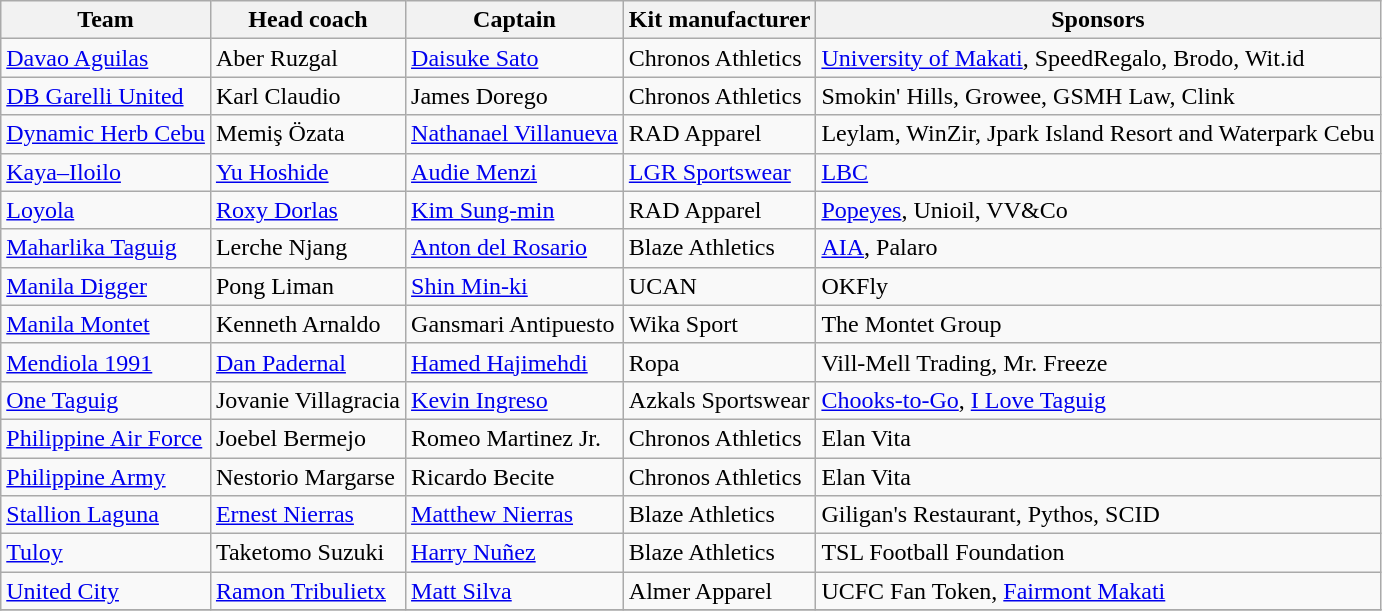<table class="wikitable sortable">
<tr>
<th>Team</th>
<th>Head coach</th>
<th>Captain</th>
<th>Kit manufacturer</th>
<th>Sponsors</th>
</tr>
<tr>
<td><a href='#'>Davao Aguilas</a></td>
<td> Aber Ruzgal</td>
<td> <a href='#'>Daisuke Sato</a></td>
<td> Chronos Athletics</td>
<td><a href='#'>University of Makati</a>, SpeedRegalo, Brodo, Wit.id</td>
</tr>
<tr>
<td><a href='#'>DB Garelli United</a></td>
<td> Karl Claudio</td>
<td> James Dorego</td>
<td> Chronos Athletics</td>
<td>Smokin' Hills, Growee, GSMH Law, Clink</td>
</tr>
<tr>
<td><a href='#'>Dynamic Herb Cebu</a></td>
<td> Memiş Özata</td>
<td> <a href='#'>Nathanael Villanueva</a></td>
<td> RAD Apparel</td>
<td>Leylam, WinZir, Jpark Island Resort and Waterpark Cebu</td>
</tr>
<tr>
<td><a href='#'>Kaya–Iloilo</a></td>
<td> <a href='#'>Yu Hoshide</a></td>
<td> <a href='#'>Audie Menzi</a></td>
<td> <a href='#'>LGR Sportswear</a></td>
<td><a href='#'>LBC</a></td>
</tr>
<tr>
<td><a href='#'>Loyola</a></td>
<td> <a href='#'>Roxy Dorlas</a></td>
<td> <a href='#'>Kim Sung-min</a></td>
<td> RAD Apparel</td>
<td><a href='#'>Popeyes</a>, Unioil, VV&Co</td>
</tr>
<tr>
<td><a href='#'>Maharlika Taguig</a></td>
<td> Lerche Njang</td>
<td> <a href='#'>Anton del Rosario</a></td>
<td> Blaze Athletics</td>
<td><a href='#'>AIA</a>, Palaro</td>
</tr>
<tr>
<td><a href='#'>Manila Digger</a></td>
<td> Pong Liman</td>
<td> <a href='#'>Shin Min-ki</a></td>
<td> UCAN</td>
<td>OKFly</td>
</tr>
<tr>
<td><a href='#'>Manila Montet</a></td>
<td> Kenneth Arnaldo</td>
<td> Gansmari Antipuesto</td>
<td> Wika Sport</td>
<td>The Montet Group</td>
</tr>
<tr>
<td><a href='#'>Mendiola 1991</a></td>
<td> <a href='#'>Dan Padernal</a></td>
<td> <a href='#'>Hamed Hajimehdi</a></td>
<td> Ropa</td>
<td>Vill-Mell Trading, Mr. Freeze</td>
</tr>
<tr>
<td><a href='#'>One Taguig</a></td>
<td> Jovanie Villagracia</td>
<td> <a href='#'>Kevin Ingreso</a></td>
<td> Azkals Sportswear</td>
<td><a href='#'>Chooks-to-Go</a>, <a href='#'>I Love Taguig</a></td>
</tr>
<tr>
<td><a href='#'>Philippine Air Force</a></td>
<td> Joebel Bermejo</td>
<td> Romeo Martinez Jr.</td>
<td> Chronos Athletics</td>
<td>Elan Vita</td>
</tr>
<tr>
<td><a href='#'>Philippine Army</a></td>
<td> Nestorio Margarse</td>
<td> Ricardo Becite</td>
<td> Chronos Athletics</td>
<td>Elan Vita</td>
</tr>
<tr>
<td><a href='#'>Stallion Laguna</a></td>
<td> <a href='#'>Ernest Nierras</a></td>
<td> <a href='#'>Matthew Nierras</a></td>
<td> Blaze Athletics</td>
<td>Giligan's Restaurant, Pythos, SCID</td>
</tr>
<tr>
<td><a href='#'>Tuloy</a></td>
<td> Taketomo Suzuki</td>
<td> <a href='#'>Harry Nuñez</a></td>
<td> Blaze Athletics</td>
<td>TSL Football Foundation</td>
</tr>
<tr>
<td><a href='#'>United City</a></td>
<td> <a href='#'>Ramon Tribulietx</a></td>
<td> <a href='#'>Matt Silva</a></td>
<td> Almer Apparel</td>
<td>UCFC Fan Token, <a href='#'>Fairmont Makati</a></td>
</tr>
<tr>
</tr>
</table>
